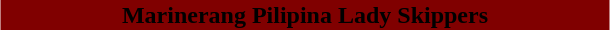<table class="toccolours" align="center" width="410px">
<tr>
<th style="background:maroon"><span> Marinerang Pilipina Lady Skippers  </span></th>
</tr>
<tr>
<td><div><br>






</div></td>
</tr>
</table>
